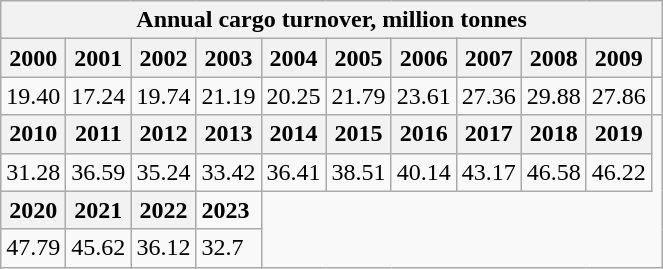<table class="wikitable">
<tr>
<th colspan="18">Annual cargo turnover, million tonnes</th>
</tr>
<tr>
<th>2000</th>
<th>2001</th>
<th>2002</th>
<th>2003</th>
<th>2004</th>
<th>2005</th>
<th>2006</th>
<th>2007</th>
<th>2008</th>
<th>2009</th>
</tr>
<tr>
<td>19.40</td>
<td>17.24</td>
<td>19.74</td>
<td>21.19</td>
<td>20.25</td>
<td>21.79</td>
<td>23.61</td>
<td>27.36</td>
<td>29.88</td>
<td>27.86</td>
<td></td>
</tr>
<tr>
<th>2010</th>
<th>2011</th>
<th>2012</th>
<th>2013</th>
<th>2014</th>
<th>2015</th>
<th>2016</th>
<th>2017</th>
<th>2018</th>
<th>2019</th>
</tr>
<tr>
<td>31.28</td>
<td>36.59</td>
<td>35.24</td>
<td>33.42</td>
<td>36.41</td>
<td>38.51</td>
<td>40.14</td>
<td>43.17</td>
<td>46.58</td>
<td>46.22</td>
</tr>
<tr>
<th>2020</th>
<th>2021</th>
<th>2022</th>
<td><strong>2023</strong></td>
</tr>
<tr>
<td>47.79</td>
<td>45.62</td>
<td>36.12</td>
<td>32.7</td>
</tr>
</table>
